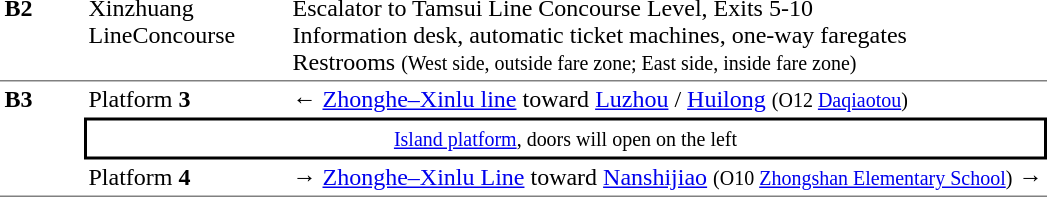<table border=0 cellspacing=0 cellpadding=3>
<tr>
<td style="border-bottom:solid 1px gray;" width=50 valign=top><strong>B2</strong></td>
<td style="border-bottom:solid 1px gray;" width=130 valign=top>Xinzhuang LineConcourse</td>
<td style="border-bottom:solid 1px gray;" width=500 valign=top>Escalator to Tamsui Line Concourse Level, Exits 5-10<br>Information desk, automatic ticket machines, one-way faregates<br>Restrooms <small>(West side, outside fare zone; East side, inside fare zone)</small></td>
</tr>
<tr>
<td style="border-bottom:solid 1px gray;" rowspan=3 valign=top><strong>B3</strong></td>
<td style="border-bottom:solid 0px gray;">Platform <span><strong>3</strong></span></td>
<td>←  <a href='#'>Zhonghe–Xinlu line</a> toward <a href='#'>Luzhou</a> / <a href='#'>Huilong</a> <small>(O12 <a href='#'>Daqiaotou</a>)</small></td>
</tr>
<tr>
<td style="border-top:solid 2px black;border-right:solid 2px black;border-left:solid 2px black;border-bottom:solid 2px black;text-align:center;" colspan=2><small><a href='#'>Island platform</a>, doors will open on the left</small></td>
</tr>
<tr>
<td style="border-bottom:solid 1px gray;">Platform <span><strong>4</strong></span></td>
<td style="border-bottom:solid 1px gray;"><span>→</span>  <a href='#'>Zhonghe–Xinlu Line</a> toward <a href='#'>Nanshijiao</a> <small>(O10 <a href='#'>Zhongshan Elementary School</a>)</small> →</td>
</tr>
<tr>
</tr>
</table>
